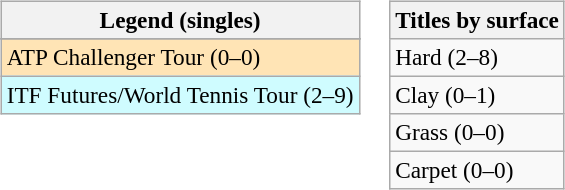<table>
<tr valign=top>
<td><br><table class=wikitable style=font-size:97%>
<tr>
<th>Legend (singles)</th>
</tr>
<tr bgcolor=e5d1cb>
</tr>
<tr bgcolor=moccasin>
<td>ATP Challenger Tour (0–0)</td>
</tr>
<tr bgcolor=cffcff>
<td>ITF Futures/World Tennis Tour (2–9)</td>
</tr>
</table>
</td>
<td><br><table class=wikitable style=font-size:97%>
<tr>
<th>Titles by surface</th>
</tr>
<tr>
<td>Hard (2–8)</td>
</tr>
<tr>
<td>Clay (0–1)</td>
</tr>
<tr>
<td>Grass (0–0)</td>
</tr>
<tr>
<td>Carpet (0–0)</td>
</tr>
</table>
</td>
</tr>
</table>
